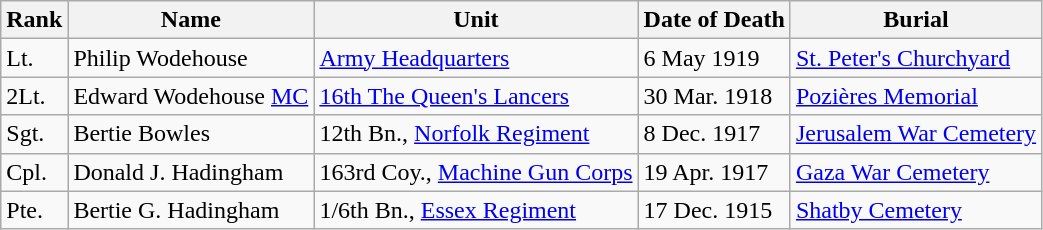<table class="wikitable">
<tr>
<th>Rank</th>
<th>Name</th>
<th>Unit</th>
<th>Date of Death</th>
<th>Burial</th>
</tr>
<tr>
<td>Lt.</td>
<td>Philip Wodehouse</td>
<td><a href='#'>Army Headquarters</a></td>
<td>6 May 1919</td>
<td><a href='#'>St. Peter's Churchyard</a></td>
</tr>
<tr>
<td>2Lt.</td>
<td>Edward Wodehouse <a href='#'>MC</a></td>
<td><a href='#'>16th The Queen's Lancers</a></td>
<td>30 Mar. 1918</td>
<td><a href='#'>Pozières Memorial</a></td>
</tr>
<tr>
<td>Sgt.</td>
<td>Bertie Bowles</td>
<td>12th Bn., <a href='#'>Norfolk Regiment</a></td>
<td>8 Dec. 1917</td>
<td><a href='#'>Jerusalem War Cemetery</a></td>
</tr>
<tr>
<td>Cpl.</td>
<td>Donald J. Hadingham</td>
<td>163rd Coy., <a href='#'>Machine Gun Corps</a></td>
<td>19 Apr. 1917</td>
<td><a href='#'>Gaza War Cemetery</a></td>
</tr>
<tr>
<td>Pte.</td>
<td>Bertie G. Hadingham</td>
<td>1/6th Bn., <a href='#'>Essex Regiment</a></td>
<td>17 Dec. 1915</td>
<td><a href='#'>Shatby Cemetery</a></td>
</tr>
</table>
